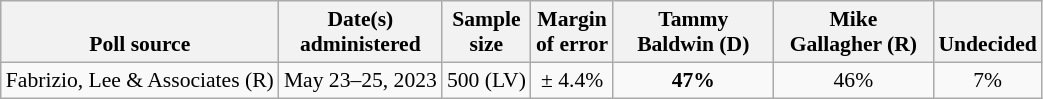<table class="wikitable" style="font-size:90%;text-align:center;">
<tr valign=bottom>
<th>Poll source</th>
<th>Date(s)<br>administered</th>
<th>Sample<br>size</th>
<th>Margin<br>of error</th>
<th style="width:100px;">Tammy<br>Baldwin (D)</th>
<th style="width:100px;">Mike<br>Gallagher (R)</th>
<th>Undecided</th>
</tr>
<tr>
<td style="text-align:left;">Fabrizio, Lee & Associates (R)</td>
<td>May 23–25, 2023</td>
<td>500 (LV)</td>
<td>± 4.4%</td>
<td><strong>47%</strong></td>
<td>46%</td>
<td>7%</td>
</tr>
</table>
